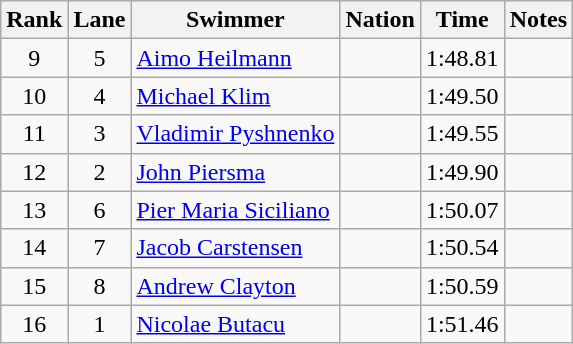<table class="wikitable sortable" style="text-align:center">
<tr>
<th>Rank</th>
<th>Lane</th>
<th>Swimmer</th>
<th>Nation</th>
<th>Time</th>
<th>Notes</th>
</tr>
<tr>
<td>9</td>
<td>5</td>
<td align=left><a href='#'>Aimo Heilmann</a></td>
<td align=left></td>
<td>1:48.81</td>
<td></td>
</tr>
<tr>
<td>10</td>
<td>4</td>
<td align=left><a href='#'>Michael Klim</a></td>
<td align=left></td>
<td>1:49.50</td>
<td></td>
</tr>
<tr>
<td>11</td>
<td>3</td>
<td align=left><a href='#'>Vladimir Pyshnenko</a></td>
<td align=left></td>
<td>1:49.55</td>
<td></td>
</tr>
<tr>
<td>12</td>
<td>2</td>
<td align=left><a href='#'>John Piersma</a></td>
<td align=left></td>
<td>1:49.90</td>
<td></td>
</tr>
<tr>
<td>13</td>
<td>6</td>
<td align=left><a href='#'>Pier Maria Siciliano</a></td>
<td align=left></td>
<td>1:50.07</td>
<td></td>
</tr>
<tr>
<td>14</td>
<td>7</td>
<td align=left><a href='#'>Jacob Carstensen</a></td>
<td align=left></td>
<td>1:50.54</td>
<td></td>
</tr>
<tr>
<td>15</td>
<td>8</td>
<td align=left><a href='#'>Andrew Clayton</a></td>
<td align=left></td>
<td>1:50.59</td>
<td></td>
</tr>
<tr>
<td>16</td>
<td>1</td>
<td align=left><a href='#'>Nicolae Butacu</a></td>
<td align=left></td>
<td>1:51.46</td>
<td></td>
</tr>
</table>
